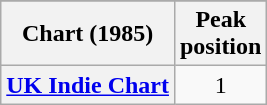<table class="wikitable plainrowheaders">
<tr>
</tr>
<tr>
<th scope="col">Chart (1985)</th>
<th scope="col">Peak<br>position</th>
</tr>
<tr>
<th scope="row"><a href='#'>UK Indie Chart</a></th>
<td style="text-align:center;">1</td>
</tr>
</table>
